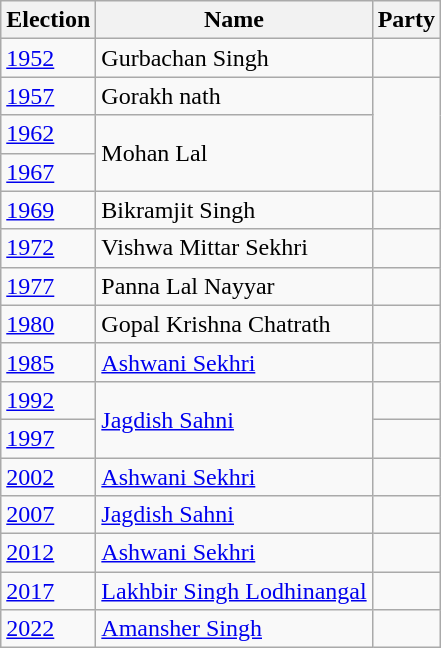<table class="wikitable">
<tr>
<th>Election</th>
<th>Name</th>
<th colspan="2">Party</th>
</tr>
<tr>
<td><a href='#'>1952</a></td>
<td>Gurbachan Singh</td>
<td></td>
</tr>
<tr>
<td><a href='#'>1957</a></td>
<td>Gorakh nath</td>
</tr>
<tr>
<td><a href='#'>1962</a></td>
<td rowspan="2">Mohan Lal</td>
</tr>
<tr>
<td><a href='#'>1967</a></td>
</tr>
<tr>
<td><a href='#'>1969</a></td>
<td>Bikramjit Singh</td>
<td></td>
</tr>
<tr>
<td><a href='#'>1972</a></td>
<td>Vishwa Mittar Sekhri</td>
<td></td>
</tr>
<tr>
<td><a href='#'>1977</a></td>
<td>Panna Lal Nayyar</td>
<td></td>
</tr>
<tr>
<td><a href='#'>1980</a></td>
<td>Gopal Krishna Chatrath</td>
<td></td>
</tr>
<tr>
<td><a href='#'>1985</a></td>
<td><a href='#'>Ashwani Sekhri</a></td>
<td></td>
</tr>
<tr>
<td><a href='#'>1992</a></td>
<td rowspan="2"><a href='#'>Jagdish Sahni</a></td>
<td></td>
</tr>
<tr>
<td><a href='#'>1997</a></td>
</tr>
<tr>
<td><a href='#'>2002</a></td>
<td><a href='#'>Ashwani Sekhri</a></td>
<td></td>
</tr>
<tr>
<td><a href='#'>2007</a></td>
<td><a href='#'>Jagdish Sahni</a></td>
<td></td>
</tr>
<tr>
<td><a href='#'>2012</a></td>
<td><a href='#'>Ashwani Sekhri</a></td>
<td></td>
</tr>
<tr>
<td><a href='#'>2017</a></td>
<td><a href='#'>Lakhbir Singh Lodhinangal</a></td>
<td></td>
</tr>
<tr>
<td><a href='#'>2022</a></td>
<td><a href='#'>Amansher Singh</a></td>
<td></td>
</tr>
</table>
